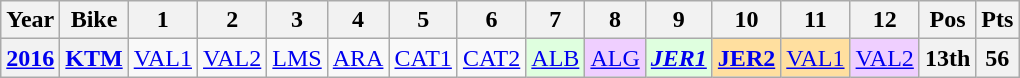<table class="wikitable" style="text-align:center">
<tr>
<th>Year</th>
<th>Bike</th>
<th>1</th>
<th>2</th>
<th>3</th>
<th>4</th>
<th>5</th>
<th>6</th>
<th>7</th>
<th>8</th>
<th>9</th>
<th>10</th>
<th>11</th>
<th>12</th>
<th>Pos</th>
<th>Pts</th>
</tr>
<tr>
<th><a href='#'>2016</a></th>
<th><a href='#'>KTM</a></th>
<td style="background:#;"><a href='#'>VAL1</a><br></td>
<td style="background:#;"><a href='#'>VAL2</a><br></td>
<td style="background:#;"><a href='#'>LMS</a><br></td>
<td style="background:#;"><a href='#'>ARA</a><br></td>
<td style="background:#;"><a href='#'>CAT1</a><br></td>
<td style="background:#;"><a href='#'>CAT2</a><br></td>
<td style="background:#dfffdf;"><a href='#'>ALB</a><br></td>
<td style="background:#efcfff;"><a href='#'>ALG</a><br></td>
<td style="background:#dfffdf;"><strong><em><a href='#'>JER1</a></em></strong><br></td>
<td style="background:#ffdf9f;"><strong><a href='#'>JER2</a></strong><br></td>
<td style="background:#ffdf9f;"><a href='#'>VAL1</a><br></td>
<td style="background:#efcfff;"><a href='#'>VAL2</a><br></td>
<th>13th</th>
<th>56</th>
</tr>
</table>
